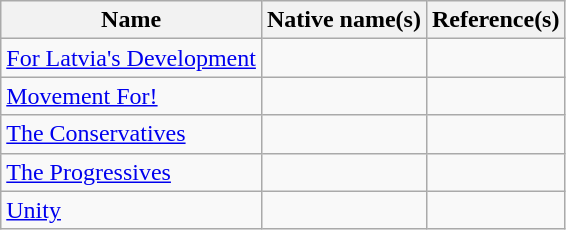<table class="wikitable">
<tr>
<th>Name</th>
<th>Native name(s)</th>
<th>Reference(s)</th>
</tr>
<tr>
<td><a href='#'>For Latvia's Development</a></td>
<td></td>
<td></td>
</tr>
<tr>
<td><a href='#'>Movement For!</a></td>
<td></td>
<td></td>
</tr>
<tr>
<td><a href='#'>The Conservatives</a></td>
<td></td>
<td></td>
</tr>
<tr>
<td><a href='#'>The Progressives</a></td>
<td></td>
<td></td>
</tr>
<tr>
<td><a href='#'>Unity</a></td>
<td></td>
<td></td>
</tr>
</table>
